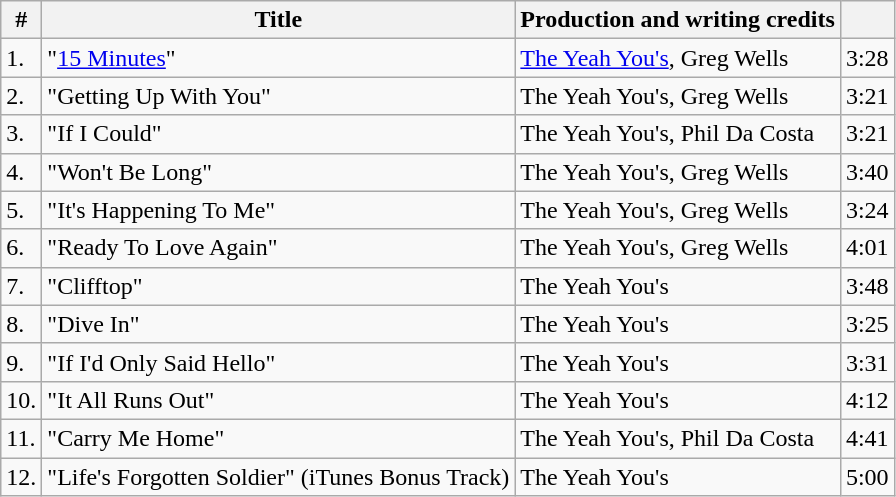<table class="wikitable">
<tr>
<th>#</th>
<th>Title</th>
<th>Production and writing credits</th>
<th></th>
</tr>
<tr>
<td>1.</td>
<td>"<a href='#'>15 Minutes</a>"</td>
<td><a href='#'>The Yeah You's</a>, Greg Wells</td>
<td>3:28</td>
</tr>
<tr>
<td>2.</td>
<td>"Getting Up With You"</td>
<td>The Yeah You's, Greg Wells</td>
<td>3:21</td>
</tr>
<tr>
<td>3.</td>
<td>"If I Could"</td>
<td>The Yeah You's, Phil Da Costa</td>
<td>3:21</td>
</tr>
<tr>
<td>4.</td>
<td>"Won't Be Long"</td>
<td>The Yeah You's, Greg Wells</td>
<td>3:40</td>
</tr>
<tr>
<td>5.</td>
<td>"It's Happening To Me"</td>
<td>The Yeah You's, Greg Wells</td>
<td>3:24</td>
</tr>
<tr>
<td>6.</td>
<td>"Ready To Love Again"</td>
<td>The Yeah You's, Greg Wells</td>
<td>4:01</td>
</tr>
<tr>
<td>7.</td>
<td>"Clifftop"</td>
<td>The Yeah You's</td>
<td>3:48</td>
</tr>
<tr>
<td>8.</td>
<td>"Dive In"</td>
<td>The Yeah You's</td>
<td>3:25</td>
</tr>
<tr>
<td>9.</td>
<td>"If I'd Only Said Hello"</td>
<td>The Yeah You's</td>
<td>3:31</td>
</tr>
<tr>
<td>10.</td>
<td>"It All Runs Out"</td>
<td>The Yeah You's</td>
<td>4:12</td>
</tr>
<tr>
<td>11.</td>
<td>"Carry Me Home"</td>
<td>The Yeah You's, Phil Da Costa</td>
<td>4:41</td>
</tr>
<tr>
<td>12.</td>
<td>"Life's Forgotten Soldier" (iTunes Bonus Track)</td>
<td>The Yeah You's</td>
<td>5:00</td>
</tr>
</table>
